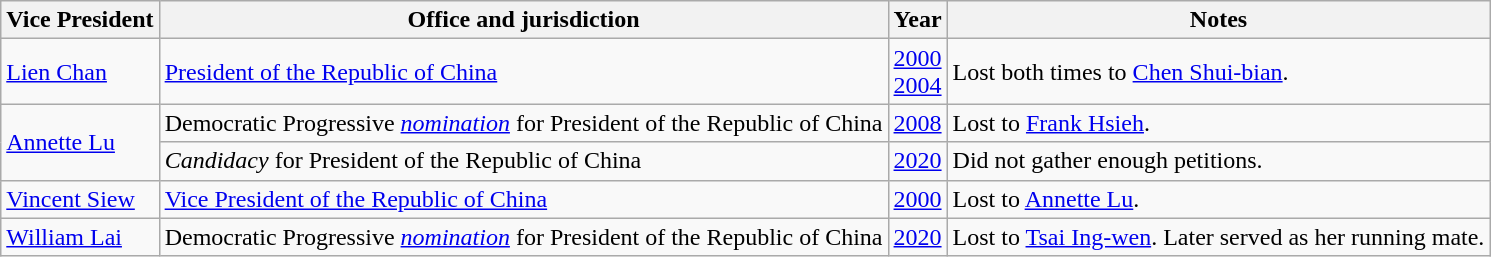<table class=wikitable>
<tr>
<th>Vice President</th>
<th>Office and jurisdiction</th>
<th>Year</th>
<th>Notes</th>
</tr>
<tr>
<td nowrap><a href='#'>Lien Chan</a></td>
<td nowrap><a href='#'>President of the Republic of China</a></td>
<td><a href='#'>2000</a><br><a href='#'>2004</a></td>
<td>Lost both times to <a href='#'>Chen Shui-bian</a>.</td>
</tr>
<tr>
<td nowrap rowspan=2><a href='#'>Annette Lu</a></td>
<td nowrap>Democratic Progressive <em><a href='#'>nomination</a></em> for President of the Republic of China</td>
<td><a href='#'>2008</a></td>
<td>Lost to <a href='#'>Frank Hsieh</a>.</td>
</tr>
<tr>
<td nowrap><em>Candidacy</em> for President of the Republic of China</td>
<td><a href='#'>2020</a></td>
<td>Did not gather enough petitions.</td>
</tr>
<tr>
<td nowrap><a href='#'>Vincent Siew</a></td>
<td nowrap><a href='#'>Vice President of the Republic of China</a></td>
<td><a href='#'>2000</a></td>
<td>Lost to <a href='#'>Annette Lu</a>.</td>
</tr>
<tr>
<td nowrap><a href='#'>William Lai</a></td>
<td nowrap>Democratic Progressive <em><a href='#'>nomination</a></em> for President of the Republic of China</td>
<td><a href='#'>2020</a></td>
<td>Lost to <a href='#'>Tsai Ing-wen</a>. Later served as her running mate.</td>
</tr>
</table>
